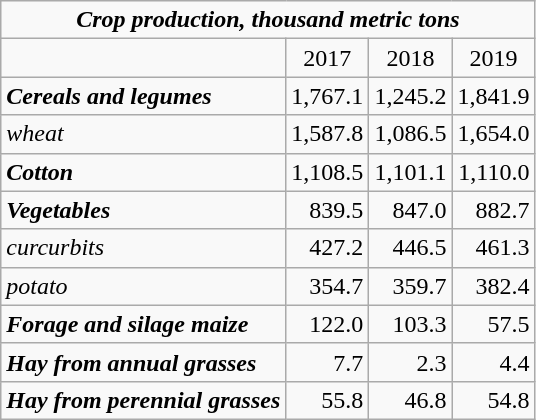<table class="wikitable">
<tr>
<td colspan="4" align="center"><strong><em>Crop production, thousand  metric tons</em></strong></td>
</tr>
<tr>
<td></td>
<td align="center">2017</td>
<td align="center">2018</td>
<td align="center">2019</td>
</tr>
<tr>
<td><strong><em>Cereals and legumes</em></strong></td>
<td align="right">1,767.1</td>
<td align="right">1,245.2</td>
<td align="right">1,841.9</td>
</tr>
<tr>
<td><em>wheat</em></td>
<td align="right">1,587.8</td>
<td align="right">1,086.5</td>
<td align="right">1,654.0</td>
</tr>
<tr>
<td><strong><em>Cotton</em></strong></td>
<td align="right">1,108.5</td>
<td align="right">1,101.1</td>
<td align="right">1,110.0</td>
</tr>
<tr>
<td><strong><em>Vegetables</em></strong></td>
<td align="right">839.5</td>
<td align="right">847.0</td>
<td align="right">882.7</td>
</tr>
<tr>
<td><em>curcurbits</em></td>
<td align="right">427.2</td>
<td align="right">446.5</td>
<td align="right">461.3</td>
</tr>
<tr>
<td><em>potato</em></td>
<td align="right">354.7</td>
<td align="right">359.7</td>
<td align="right">382.4</td>
</tr>
<tr>
<td><strong><em>Forage and silage maize</em></strong></td>
<td align="right">122.0</td>
<td align="right">103.3</td>
<td align="right">57.5</td>
</tr>
<tr>
<td><strong><em>Hay from annual grasses</em></strong></td>
<td align="right">7.7</td>
<td align="right">2.3</td>
<td align="right">4.4</td>
</tr>
<tr>
<td><strong><em>Hay from perennial grasses</em></strong></td>
<td align="right">55.8</td>
<td align="right">46.8</td>
<td align="right">54.8</td>
</tr>
</table>
